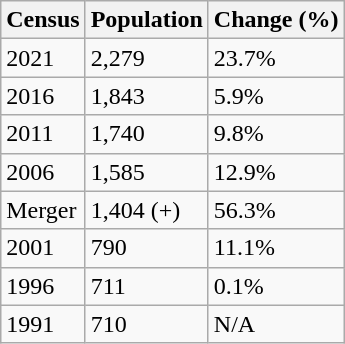<table class="wikitable">
<tr>
<th>Census</th>
<th>Population</th>
<th>Change (%)</th>
</tr>
<tr>
<td>2021</td>
<td>2,279</td>
<td> 23.7%</td>
</tr>
<tr>
<td>2016</td>
<td>1,843</td>
<td> 5.9%</td>
</tr>
<tr>
<td>2011</td>
<td>1,740</td>
<td> 9.8%</td>
</tr>
<tr>
<td>2006</td>
<td>1,585</td>
<td> 12.9%</td>
</tr>
<tr>
<td>Merger</td>
<td>1,404 (+)</td>
<td> 56.3%</td>
</tr>
<tr>
<td>2001</td>
<td>790</td>
<td> 11.1%</td>
</tr>
<tr>
<td>1996</td>
<td>711</td>
<td> 0.1%</td>
</tr>
<tr>
<td>1991</td>
<td>710</td>
<td>N/A</td>
</tr>
</table>
